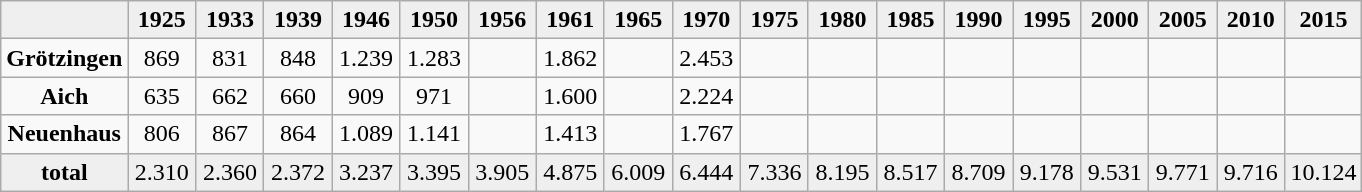<table class="wikitable">
<tr>
<th style="background:#EFEFEF"></th>
<th style="background:#EFEFEF" width="38">1925</th>
<th style="background:#EFEFEF" width="38">1933</th>
<th style="background:#EFEFEF" width="38">1939</th>
<th style="background:#EFEFEF" width="38">1946</th>
<th style="background:#EFEFEF" width="38">1950</th>
<th style="background:#EFEFEF" width="38">1956</th>
<th style="background:#EFEFEF" width="38">1961</th>
<th style="background:#EFEFEF" width="38">1965</th>
<th style="background:#EFEFEF" width="38">1970</th>
<th style="background:#EFEFEF" width="38">1975</th>
<th style="background:#EFEFEF" width="38">1980</th>
<th style="background:#EFEFEF" width="38">1985</th>
<th style="background:#EFEFEF" width="38">1990</th>
<th style="background:#EFEFEF" width="38">1995</th>
<th style="background:#EFEFEF" width="38">2000</th>
<th style="background:#EFEFEF" width="38">2005</th>
<th style="background:#EFEFEF" width="38">2010</th>
<th style="background:#EFEFEF" width="38">2015</th>
</tr>
<tr align="center">
<td><strong>Grötzingen</strong></td>
<td>869</td>
<td>831</td>
<td>848</td>
<td>1.239</td>
<td>1.283</td>
<td></td>
<td>1.862</td>
<td></td>
<td>2.453</td>
<td></td>
<td></td>
<td></td>
<td></td>
<td></td>
<td></td>
<td></td>
<td></td>
<td></td>
</tr>
<tr align="center">
<td><strong>Aich</strong></td>
<td>635</td>
<td>662</td>
<td>660</td>
<td>909</td>
<td>971</td>
<td></td>
<td>1.600</td>
<td></td>
<td>2.224</td>
<td></td>
<td></td>
<td></td>
<td></td>
<td></td>
<td></td>
<td></td>
<td></td>
<td></td>
</tr>
<tr align="center">
<td><strong>Neuenhaus</strong></td>
<td>806</td>
<td>867</td>
<td>864</td>
<td>1.089</td>
<td>1.141</td>
<td></td>
<td>1.413</td>
<td></td>
<td>1.767</td>
<td></td>
<td></td>
<td></td>
<td></td>
<td></td>
<td></td>
<td></td>
<td></td>
<td></td>
</tr>
<tr align="center">
<th style="background:#EFEFEF">total</th>
<td bgcolor="#efefef">2.310</td>
<td bgcolor="#efefef">2.360</td>
<td bgcolor="#efefef">2.372</td>
<td bgcolor="#efefef">3.237</td>
<td bgcolor="#efefef">3.395</td>
<td bgcolor="#efefef">3.905</td>
<td bgcolor="#efefef">4.875</td>
<td bgcolor="#efefef">6.009</td>
<td bgcolor="#efefef">6.444</td>
<td bgcolor="#efefef">7.336</td>
<td bgcolor="#efefef">8.195</td>
<td bgcolor="#efefef">8.517</td>
<td bgcolor="#efefef">8.709</td>
<td bgcolor="#efefef">9.178</td>
<td bgcolor="#efefef">9.531</td>
<td bgcolor="#efefef">9.771</td>
<td bgcolor="#efefef">9.716</td>
<td bgcolor="#efefef">10.124</td>
</tr>
</table>
